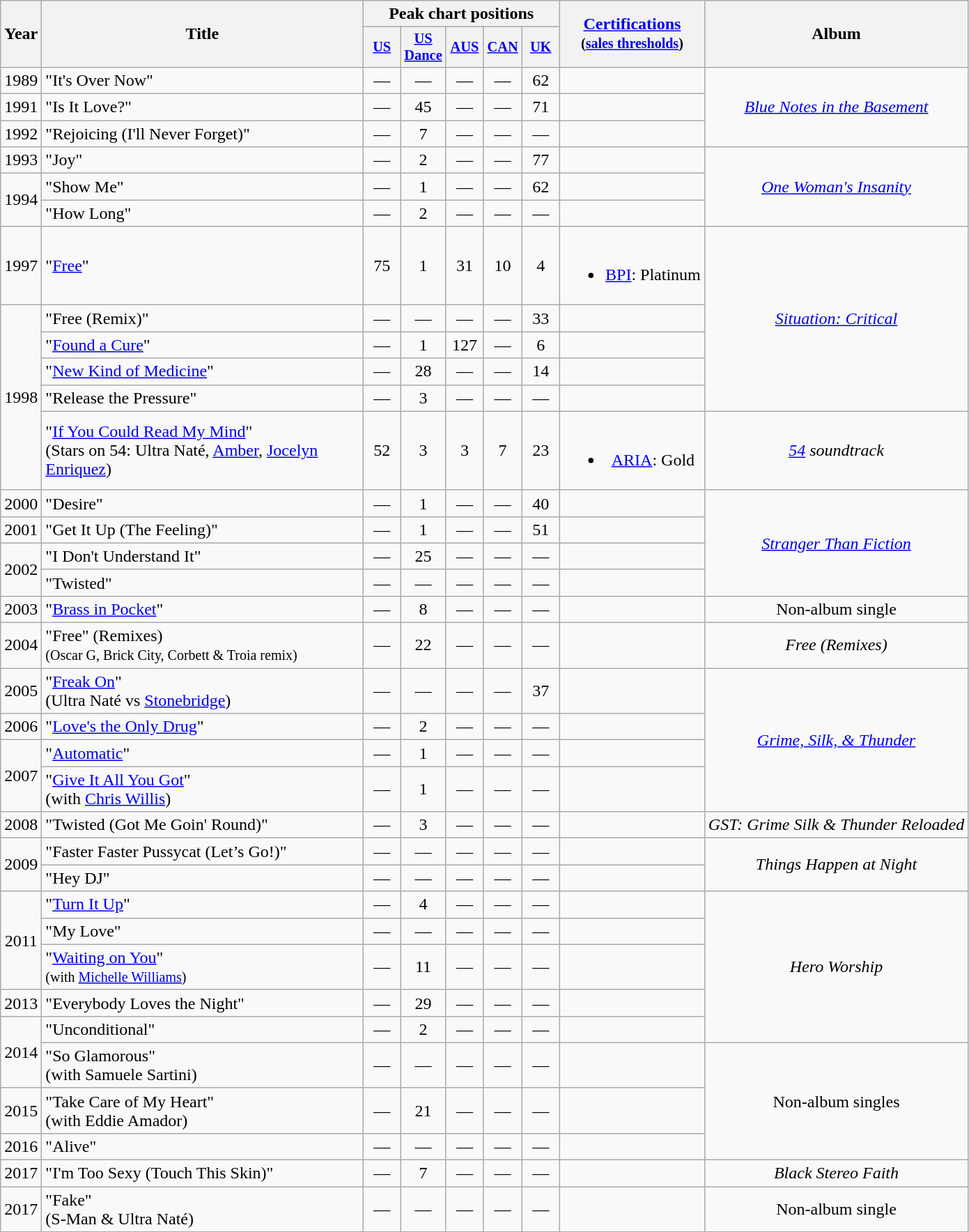<table class="wikitable" style="text-align:center">
<tr>
<th rowspan="2">Year</th>
<th rowspan="2" style="width:300px;">Title</th>
<th colspan="5">Peak chart positions</th>
<th rowspan="2"><a href='#'>Certifications</a><br><small>(<a href='#'>sales thresholds</a>)</small></th>
<th rowspan="2">Album</th>
</tr>
<tr style="width:4em;font-size:85%;">
<th style="width:30px;"><a href='#'>US</a></th>
<th style="width:30px;"><a href='#'>US Dance</a></th>
<th style="width:30px;"><a href='#'>AUS</a><br></th>
<th style="width:30px;"><a href='#'>CAN</a></th>
<th style="width:30px;"><a href='#'>UK</a><br></th>
</tr>
<tr>
<td>1989</td>
<td align="left">"It's Over Now"</td>
<td>—</td>
<td>—</td>
<td>—</td>
<td>—</td>
<td>62</td>
<td></td>
<td rowspan="3"><em><a href='#'>Blue Notes in the Basement</a></em></td>
</tr>
<tr>
<td>1991</td>
<td align="left">"Is It Love?"</td>
<td>—</td>
<td>45</td>
<td>—</td>
<td>—</td>
<td>71</td>
<td></td>
</tr>
<tr>
<td>1992</td>
<td align="left">"Rejoicing (I'll Never Forget)"</td>
<td>—</td>
<td>7</td>
<td>—</td>
<td>—</td>
<td>—</td>
<td></td>
</tr>
<tr>
<td>1993</td>
<td align="left">"Joy"</td>
<td>—</td>
<td>2</td>
<td>—</td>
<td>—</td>
<td>77</td>
<td></td>
<td rowspan="3"><em><a href='#'>One Woman's Insanity</a></em></td>
</tr>
<tr>
<td rowspan="2">1994</td>
<td align="left">"Show Me"</td>
<td>—</td>
<td>1</td>
<td>—</td>
<td>—</td>
<td>62</td>
<td></td>
</tr>
<tr>
<td align="left">"How Long"</td>
<td>—</td>
<td>2</td>
<td>—</td>
<td>—</td>
<td>—</td>
<td></td>
</tr>
<tr>
<td>1997</td>
<td align="left">"<a href='#'>Free</a>"</td>
<td>75</td>
<td>1</td>
<td>31</td>
<td>10</td>
<td>4</td>
<td><br><ul><li><a href='#'>BPI</a>: Platinum</li></ul></td>
<td rowspan="5"><em><a href='#'>Situation: Critical</a></em></td>
</tr>
<tr>
<td rowspan="5">1998</td>
<td align="left">"Free (Remix)"</td>
<td>—</td>
<td>—</td>
<td>—</td>
<td>—</td>
<td>33</td>
<td></td>
</tr>
<tr>
<td align="left">"<a href='#'>Found a Cure</a>"</td>
<td>—</td>
<td>1</td>
<td>127</td>
<td>—</td>
<td>6</td>
<td></td>
</tr>
<tr>
<td align="left">"<a href='#'>New Kind of Medicine</a>"</td>
<td>—</td>
<td>28</td>
<td>—</td>
<td>—</td>
<td>14</td>
<td></td>
</tr>
<tr>
<td align="left">"Release the Pressure"</td>
<td>—</td>
<td>3</td>
<td>—</td>
<td>—</td>
<td>—</td>
<td></td>
</tr>
<tr>
<td align="left">"<a href='#'>If You Could Read My Mind</a>" <br><span>(Stars on 54: Ultra Naté, <a href='#'>Amber</a>, <a href='#'>Jocelyn Enriquez</a>)</span></td>
<td>52</td>
<td>3</td>
<td>3</td>
<td>7</td>
<td>23</td>
<td><br><ul><li><a href='#'>ARIA</a>: Gold</li></ul></td>
<td><em><a href='#'>54</a> soundtrack</em></td>
</tr>
<tr>
<td>2000</td>
<td align="left">"Desire"</td>
<td>—</td>
<td>1</td>
<td>—</td>
<td>—</td>
<td>40</td>
<td></td>
<td rowspan="4"><em><a href='#'>Stranger Than Fiction</a></em></td>
</tr>
<tr>
<td>2001</td>
<td align="left">"Get It Up (The Feeling)"</td>
<td>—</td>
<td>1</td>
<td>—</td>
<td>—</td>
<td>51</td>
<td></td>
</tr>
<tr>
<td rowspan="2">2002</td>
<td align="left">"I Don't Understand It"</td>
<td>—</td>
<td>25</td>
<td>—</td>
<td>—</td>
<td>—</td>
<td></td>
</tr>
<tr>
<td align="left">"Twisted"</td>
<td>—</td>
<td>—</td>
<td>—</td>
<td>—</td>
<td>—</td>
<td></td>
</tr>
<tr>
<td>2003</td>
<td align="left">"<a href='#'>Brass in Pocket</a>"</td>
<td>—</td>
<td>8</td>
<td>—</td>
<td>—</td>
<td>—</td>
<td></td>
<td>Non-album single</td>
</tr>
<tr>
<td>2004</td>
<td align="left">"Free" (Remixes)<br><small>(Oscar G, Brick City, Corbett & Troia remix)</small></td>
<td>—</td>
<td>22</td>
<td>—</td>
<td>—</td>
<td>—</td>
<td></td>
<td><em>Free (Remixes)</em></td>
</tr>
<tr>
<td style="text-align:center;">2005</td>
<td align="left">"<a href='#'>Freak On</a>" <br><span>(Ultra Naté vs <a href='#'>Stonebridge</a>)</span></td>
<td>—</td>
<td>—</td>
<td>—</td>
<td>—</td>
<td>37</td>
<td></td>
<td rowspan="4"><em><a href='#'>Grime, Silk, & Thunder</a></em></td>
</tr>
<tr>
<td>2006</td>
<td align="left">"<a href='#'>Love's the Only Drug</a>"</td>
<td>—</td>
<td>2</td>
<td>—</td>
<td>—</td>
<td>—</td>
<td></td>
</tr>
<tr>
<td rowspan="2">2007</td>
<td align="left">"<a href='#'>Automatic</a>"</td>
<td>—</td>
<td>1</td>
<td>—</td>
<td>—</td>
<td>—</td>
<td></td>
</tr>
<tr>
<td align="left">"<a href='#'>Give It All You Got</a>" <br><span>(with <a href='#'>Chris Willis</a>)</span></td>
<td>—</td>
<td>1</td>
<td>—</td>
<td>—</td>
<td>—</td>
<td></td>
</tr>
<tr>
<td>2008</td>
<td align="left">"Twisted (Got Me Goin' Round)"</td>
<td>—</td>
<td>3</td>
<td>—</td>
<td>—</td>
<td>—</td>
<td></td>
<td><em>GST: Grime Silk & Thunder Reloaded</em></td>
</tr>
<tr>
<td rowspan="2">2009</td>
<td align="left">"Faster Faster Pussycat (Let’s Go!)"</td>
<td>—</td>
<td>—</td>
<td>—</td>
<td>—</td>
<td>—</td>
<td></td>
<td rowspan="2"><em>Things Happen at Night</em></td>
</tr>
<tr>
<td align="left">"Hey DJ"</td>
<td>—</td>
<td>—</td>
<td>—</td>
<td>—</td>
<td>—</td>
<td></td>
</tr>
<tr>
<td rowspan="3">2011</td>
<td align="left">"<a href='#'>Turn It Up</a>"</td>
<td>—</td>
<td>4</td>
<td>—</td>
<td>—</td>
<td>—</td>
<td></td>
<td rowspan="5"><em>Hero Worship</em></td>
</tr>
<tr>
<td align="left">"My Love"</td>
<td>—</td>
<td>—</td>
<td>—</td>
<td>—</td>
<td>—</td>
<td></td>
</tr>
<tr>
<td align="left">"<a href='#'>Waiting on You</a>"<br><small>(with <a href='#'>Michelle Williams</a>)</small></td>
<td>—</td>
<td>11</td>
<td>—</td>
<td>—</td>
<td>—</td>
<td></td>
</tr>
<tr>
<td>2013</td>
<td align="left">"Everybody Loves the Night"</td>
<td>—</td>
<td>29</td>
<td>—</td>
<td>—</td>
<td>—</td>
<td></td>
</tr>
<tr>
<td rowspan="2">2014</td>
<td align="left">"Unconditional"</td>
<td>—</td>
<td>2</td>
<td>—</td>
<td>—</td>
<td>—</td>
<td></td>
</tr>
<tr>
<td align="left">"So Glamorous" <br><span>(with Samuele Sartini)</span></td>
<td>—</td>
<td>—</td>
<td>—</td>
<td>—</td>
<td>—</td>
<td></td>
<td rowspan="3">Non-album singles</td>
</tr>
<tr>
<td>2015</td>
<td align="left">"Take Care of My Heart" <br><span>(with Eddie Amador)</span></td>
<td>—</td>
<td>21</td>
<td>—</td>
<td>—</td>
<td>—</td>
<td></td>
</tr>
<tr>
<td>2016</td>
<td align="left">"Alive"</td>
<td>—</td>
<td>—</td>
<td>—</td>
<td>—</td>
<td>—</td>
<td></td>
</tr>
<tr>
<td>2017</td>
<td align="left">"I'm Too Sexy (Touch This Skin)"</td>
<td>—</td>
<td>7</td>
<td>—</td>
<td>—</td>
<td>—</td>
<td></td>
<td><em>Black Stereo Faith</em></td>
</tr>
<tr>
<td>2017</td>
<td align="left">"Fake"<br><span>(S-Man & Ultra Naté)</span></td>
<td>—</td>
<td>—</td>
<td>—</td>
<td>—</td>
<td>—</td>
<td></td>
<td>Non-album single</td>
</tr>
</table>
